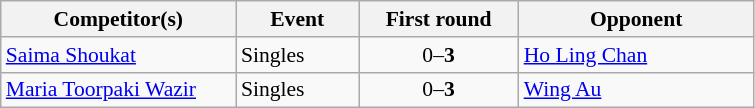<table class=wikitable style="font-size:90%">
<tr>
<th width=150>Competitor(s)</th>
<th width=75>Event</th>
<th width=100>First round</th>
<th width=150>Opponent</th>
</tr>
<tr>
<td><a href='#'>Saima Shoukat</a></td>
<td>Singles</td>
<td style="text-align:center;">0–<strong>3</strong></td>
<td> <a href='#'>Ho Ling Chan</a></td>
</tr>
<tr>
<td><a href='#'>Maria Toorpaki Wazir</a></td>
<td>Singles</td>
<td style="text-align:center;">0–<strong>3</strong></td>
<td> <a href='#'>Wing Au</a></td>
</tr>
</table>
